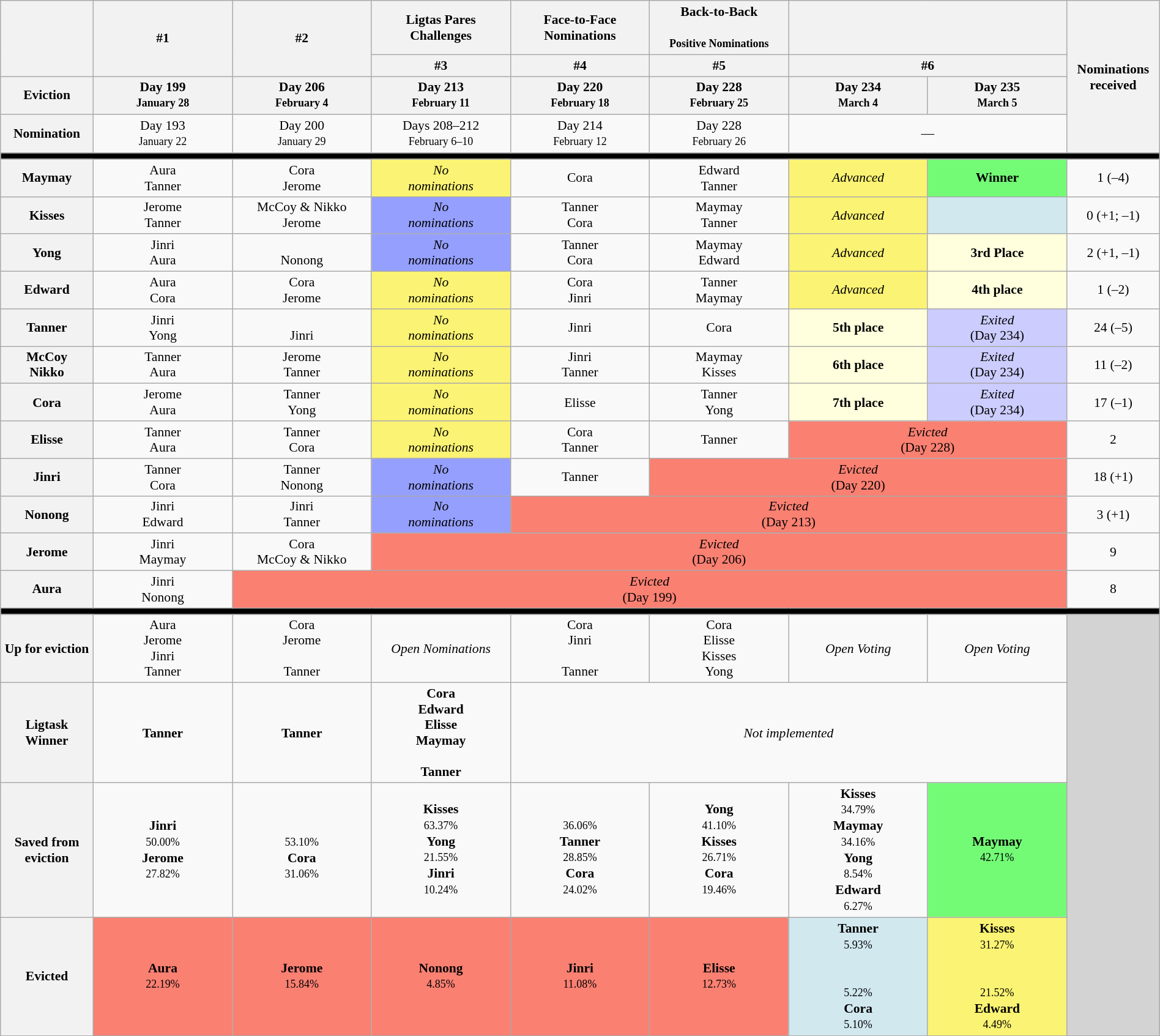<table class="wikitable" style="text-align:center; font-size:90%; line-height:17px; width:100%;">
<tr>
<th rowspan="2" width="08%"></th>
<th rowspan="2" width="12%">#1</th>
<th rowspan="2" width="12%">#2</th>
<th width="12%">Ligtas Pares Challenges</th>
<th width="12%">Face-to-Face Nominations</th>
<th width="12%">Back-to-Back <br><br><small>Positive Nominations</small></th>
<th colspan="2" width="24%"></th>
<th rowspan="4" width="08%">Nominations<br>received</th>
</tr>
<tr>
<th width="12%">#3</th>
<th width="12%">#4</th>
<th width="12%">#5</th>
<th colspan="2" width="24%">#6</th>
</tr>
<tr>
<th>Eviction<br></th>
<th>Day 199<br><small>January 28</small></th>
<th>Day 206<br><small>February 4</small></th>
<th>Day 213<br><small>February 11</small></th>
<th>Day 220<br><small>February 18</small></th>
<th>Day 228<br><small>February 25</small></th>
<th width="12%">Day 234<br><small>March 4</small></th>
<th width="12%">Day 235<br><small>March 5</small></th>
</tr>
<tr>
<th>Nomination<br></th>
<td>Day 193<br><small>January 22</small></td>
<td>Day 200<br><small>January 29</small></td>
<td>Days 208–212<br><small>February 6–10</small></td>
<td>Day 214<br><small>February 12</small></td>
<td>Day 228<br><small>February 26</small></td>
<td colspan="2">—</td>
</tr>
<tr>
<th colspan="9" style="background:#000000;"></th>
</tr>
<tr>
<th>Maymay</th>
<td>Aura<br>Tanner</td>
<td>Cora<br>Jerome</td>
<td style="background:#FBF373;"><em>No<br> nominations</em></td>
<td>Cora<br></td>
<td>Edward<br>Tanner</td>
<td style="background:#FBF373;"><em>Advanced</em></td>
<td style="background:#73FB76;"><strong>Winner</strong></td>
<td>1 (–4)</td>
</tr>
<tr>
<th>Kisses</th>
<td>Jerome<br>Tanner</td>
<td>McCoy & Nikko <br> Jerome</td>
<td style="background:#959FFD;"><em>No<br> nominations</em></td>
<td>Tanner<br>Cora</td>
<td>Maymay<br>Tanner</td>
<td style="background:#FBF373;"><em>Advanced</em></td>
<td style="background:#D1E8EF;"><strong></strong></td>
<td>0 (+1; –1)</td>
</tr>
<tr>
<th>Yong</th>
<td>Jinri<br>Aura</td>
<td><br>Nonong</td>
<td style="background:#959FFD;"><em>No<br> nominations</em></td>
<td>Tanner<br>Cora</td>
<td>Maymay<br>Edward</td>
<td style="background:#FBF373;"><em>Advanced</em></td>
<td style="background:#FFFFDD;"><strong>3rd Place</strong></td>
<td>2 (+1, –1)</td>
</tr>
<tr>
<th>Edward</th>
<td>Aura<br>Cora</td>
<td>Cora<br>Jerome</td>
<td style="background:#FBF373;"><em>No<br> nominations</em></td>
<td>Cora<br>Jinri</td>
<td>Tanner<br>Maymay</td>
<td style="background:#FBF373;"><em>Advanced</em></td>
<td style="background:#FFFFDD;"><strong>4th place</strong></td>
<td>1 (–2)</td>
</tr>
<tr>
<th>Tanner</th>
<td>Jinri<br>Yong</td>
<td><br>Jinri</td>
<td style="background:#FBF373;"><em>No<br> nominations</em></td>
<td>Jinri<br></td>
<td>Cora<br></td>
<td style="background:#FFFFDD;"><strong>5th place</strong></td>
<td style="background:#CCCCFF;"><em>Exited</em><br>(Day 234)</td>
<td>24 (–5)</td>
</tr>
<tr>
<th>McCoy <br> Nikko</th>
<td>Tanner<br>Aura</td>
<td>Jerome<br>Tanner</td>
<td style="background:#FBF373;"><em>No<br> nominations</em></td>
<td>Jinri<br>Tanner</td>
<td>Maymay<br>Kisses</td>
<td style="background:#FFFFDD;"><strong>6th place</strong></td>
<td style="background:#CCCCFF;"><em>Exited</em><br>(Day 234)</td>
<td>11 (–2)</td>
</tr>
<tr>
<th>Cora</th>
<td>Jerome<br>Aura</td>
<td>Tanner<br>Yong</td>
<td style="background:#FBF373;"><em>No<br> nominations</em></td>
<td>Elisse<br></td>
<td>Tanner<br>Yong</td>
<td style="background:#FFFFDD;"><strong>7th place</strong></td>
<td style="background:#CCCCFF;"><em>Exited</em><br>(Day 234)</td>
<td>17 (–1)</td>
</tr>
<tr>
<th>Elisse</th>
<td>Tanner<br>Aura</td>
<td>Tanner<br>Cora</td>
<td style="background:#FBF373;"><em>No<br> nominations</em></td>
<td>Cora<br>Tanner</td>
<td>Tanner<br></td>
<td colspan="2" style="background:#FA8072"><em>Evicted</em><br>(Day 228)</td>
<td>2</td>
</tr>
<tr>
<th>Jinri</th>
<td>Tanner<br>Cora</td>
<td>Tanner<br>Nonong</td>
<td style="background:#959FFD;"><em>No<br> nominations</em></td>
<td>Tanner<br></td>
<td colspan="3" style="background:#FA8072"><em>Evicted</em><br>(Day 220)</td>
<td>18 (+1)</td>
</tr>
<tr>
<th>Nonong</th>
<td>Jinri<br>Edward</td>
<td>Jinri<br>Tanner</td>
<td style="background:#959FFD;"><em>No<br> nominations</em></td>
<td colspan="4" style="background:#FA8072"><em>Evicted</em><br>(Day 213)</td>
<td>3 (+1)</td>
</tr>
<tr>
<th>Jerome</th>
<td>Jinri<br>Maymay</td>
<td>Cora<br>McCoy & Nikko</td>
<td colspan="5" style="background:#FA8072"><em>Evicted</em><br>(Day 206)</td>
<td>9</td>
</tr>
<tr>
<th>Aura</th>
<td>Jinri<br>Nonong</td>
<td colspan="6" style="background:#FA8072"><em>Evicted</em><br>(Day 199)</td>
<td>8</td>
</tr>
<tr>
<th colspan="10" style="background:#000000;"></th>
</tr>
<tr>
<th>Up for eviction</th>
<td>Aura<br>Jerome<br>Jinri<br>Tanner</td>
<td>Cora<br>Jerome<br><br>Tanner</td>
<td><em>Open Nominations</em></td>
<td>Cora<br>Jinri<br><br>Tanner</td>
<td>Cora<br>Elisse<br>Kisses<br>Yong</td>
<td><em>Open Voting</em></td>
<td><em>Open Voting</em></td>
<td rowspan="5" style="background:lightgrey;"></td>
</tr>
<tr>
<th>Ligtask Winner</th>
<td><strong>Tanner</strong></td>
<td><strong>Tanner</strong></td>
<td><strong>Cora</strong><br><strong>Edward</strong><br><strong>Elisse</strong><br><strong>Maymay</strong><br><strong></strong><br><strong>Tanner</strong></td>
<td colspan="4"><em>Not implemented</em></td>
</tr>
<tr>
<th>Saved from eviction</th>
<td><strong>Jinri</strong><br><small>50.00%</small><br><strong>Jerome</strong><br><small>27.82%</small></td>
<td><strong></strong><br><small>53.10%</small><br><strong>Cora</strong><br><small>31.06%</small></td>
<td><strong>Kisses</strong><br><small>63.37%</small><br><strong>Yong</strong><br><small>21.55%</small><br><strong>Jinri</strong><br><small>10.24%</small></td>
<td><strong></strong><br><small>36.06%</small><br><strong>Tanner</strong><br><small>28.85%</small><br><strong>Cora</strong><br><small>24.02%</small></td>
<td><strong>Yong</strong><br><small>41.10%</small><br><strong>Kisses</strong><br><small>26.71%</small><br><strong>Cora</strong><br><small>19.46%</small></td>
<td><strong>Kisses</strong><br><small>34.79%</small><br><strong>Maymay</strong><br><small>34.16%</small><br><strong>Yong</strong><br><small>8.54%</small><br><strong>Edward</strong><br><small>6.27%</small></td>
<td style="background:#73FB76"><strong>Maymay</strong><br><small>42.71%</small></td>
</tr>
<tr>
<th>Evicted</th>
<td style="background:#FA8072;"><strong>Aura</strong><br><small>22.19%</small></td>
<td style="background:#FA8072;"><strong>Jerome</strong><br><small>15.84%</small></td>
<td style="background:#FA8072;"><strong>Nonong</strong><br><small>4.85%</small></td>
<td style="background:#FA8072;"><strong>Jinri</strong><br><small>11.08%</small></td>
<td style="background:#FA8072;"><strong>Elisse</strong><br><small>12.73%</small></td>
<td style="background:#D1E8EF;"><strong>Tanner</strong><br><small>5.93%</small><br><br><strong></strong><br><small>5.22%</small><br><strong>Cora</strong><br><small>5.10%</small><br></td>
<td style="background:#FBF373;"><strong>Kisses</strong><br><small>31.27%</small><br><br><strong></strong><br><small>21.52%</small><br><strong>Edward</strong><br><small>4.49%</small></td>
</tr>
<tr>
</tr>
</table>
